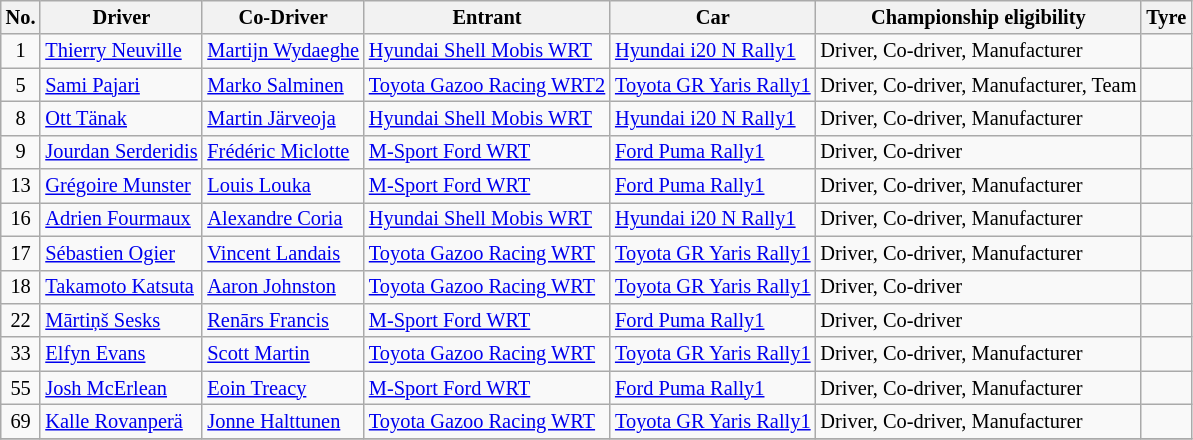<table class="wikitable" style="font-size: 85%;">
<tr>
<th>No.</th>
<th>Driver</th>
<th>Co-Driver</th>
<th>Entrant</th>
<th>Car</th>
<th>Championship eligibility</th>
<th>Tyre</th>
</tr>
<tr>
<td align="center">1</td>
<td> <a href='#'>Thierry Neuville</a></td>
<td> <a href='#'>Martijn Wydaeghe</a></td>
<td> <a href='#'>Hyundai Shell Mobis WRT</a></td>
<td><a href='#'>Hyundai i20 N Rally1</a></td>
<td>Driver, Co-driver, Manufacturer</td>
<td align="center"></td>
</tr>
<tr>
<td align="center">5</td>
<td> <a href='#'>Sami Pajari</a></td>
<td> <a href='#'>Marko Salminen</a></td>
<td> <a href='#'>Toyota Gazoo Racing WRT2</a></td>
<td><a href='#'>Toyota GR Yaris Rally1</a></td>
<td>Driver, Co-driver, Manufacturer, Team</td>
<td align="center"></td>
</tr>
<tr>
<td align="center">8</td>
<td> <a href='#'>Ott Tänak</a></td>
<td> <a href='#'>Martin Järveoja</a></td>
<td> <a href='#'>Hyundai Shell Mobis WRT</a></td>
<td><a href='#'>Hyundai i20 N Rally1</a></td>
<td>Driver, Co-driver, Manufacturer</td>
<td align="center"></td>
</tr>
<tr>
<td align="center">9</td>
<td> <a href='#'>Jourdan Serderidis</a></td>
<td> <a href='#'>Frédéric Miclotte</a></td>
<td> <a href='#'>M-Sport Ford WRT</a></td>
<td><a href='#'>Ford Puma Rally1</a></td>
<td>Driver, Co-driver</td>
<td align="center"></td>
</tr>
<tr>
<td align="center">13</td>
<td> <a href='#'>Grégoire Munster</a></td>
<td> <a href='#'>Louis Louka</a></td>
<td> <a href='#'>M-Sport Ford WRT</a></td>
<td><a href='#'>Ford Puma Rally1</a></td>
<td>Driver, Co-driver, Manufacturer</td>
<td align="center"></td>
</tr>
<tr>
<td align="center">16</td>
<td> <a href='#'>Adrien Fourmaux</a></td>
<td> <a href='#'>Alexandre Coria</a></td>
<td> <a href='#'>Hyundai Shell Mobis WRT</a></td>
<td><a href='#'>Hyundai i20 N Rally1</a></td>
<td>Driver, Co-driver, Manufacturer</td>
<td align="center"></td>
</tr>
<tr>
<td align="center">17</td>
<td> <a href='#'>Sébastien Ogier</a></td>
<td> <a href='#'>Vincent Landais</a></td>
<td> <a href='#'>Toyota Gazoo Racing WRT</a></td>
<td><a href='#'>Toyota GR Yaris Rally1</a></td>
<td>Driver, Co-driver, Manufacturer</td>
<td align="center"></td>
</tr>
<tr>
<td align="center">18</td>
<td> <a href='#'>Takamoto Katsuta</a></td>
<td> <a href='#'>Aaron Johnston</a></td>
<td> <a href='#'>Toyota Gazoo Racing WRT</a></td>
<td><a href='#'>Toyota GR Yaris Rally1</a></td>
<td>Driver, Co-driver</td>
<td align="center"></td>
</tr>
<tr>
<td align="center">22</td>
<td> <a href='#'>Mārtiņš Sesks</a></td>
<td> <a href='#'>Renārs Francis</a></td>
<td> <a href='#'>M-Sport Ford WRT</a></td>
<td><a href='#'>Ford Puma Rally1</a></td>
<td>Driver, Co-driver</td>
<td align="center"></td>
</tr>
<tr>
<td align="center">33</td>
<td> <a href='#'>Elfyn Evans</a></td>
<td> <a href='#'>Scott Martin</a></td>
<td> <a href='#'>Toyota Gazoo Racing WRT</a></td>
<td><a href='#'>Toyota GR Yaris Rally1</a></td>
<td>Driver, Co-driver, Manufacturer</td>
<td align="center"></td>
</tr>
<tr>
<td align="center">55</td>
<td> <a href='#'>Josh McErlean</a></td>
<td> <a href='#'>Eoin Treacy</a></td>
<td> <a href='#'>M-Sport Ford WRT</a></td>
<td><a href='#'>Ford Puma Rally1</a></td>
<td>Driver, Co-driver, Manufacturer</td>
<td align="center"></td>
</tr>
<tr>
<td align="center">69</td>
<td> <a href='#'>Kalle Rovanperä</a></td>
<td> <a href='#'>Jonne Halttunen</a></td>
<td> <a href='#'>Toyota Gazoo Racing WRT</a></td>
<td><a href='#'>Toyota GR Yaris Rally1</a></td>
<td>Driver, Co-driver, Manufacturer</td>
<td align="center"></td>
</tr>
<tr>
</tr>
</table>
